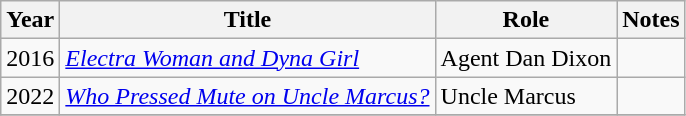<table class="wikitable sortable">
<tr>
<th>Year</th>
<th>Title</th>
<th>Role</th>
<th class="unsortable">Notes</th>
</tr>
<tr>
<td>2016</td>
<td><em><a href='#'>Electra Woman and Dyna Girl</a></em></td>
<td>Agent Dan Dixon</td>
<td></td>
</tr>
<tr>
<td>2022</td>
<td><em><a href='#'>Who Pressed Mute on Uncle Marcus?</a></em></td>
<td>Uncle Marcus</td>
<td></td>
</tr>
<tr>
</tr>
</table>
